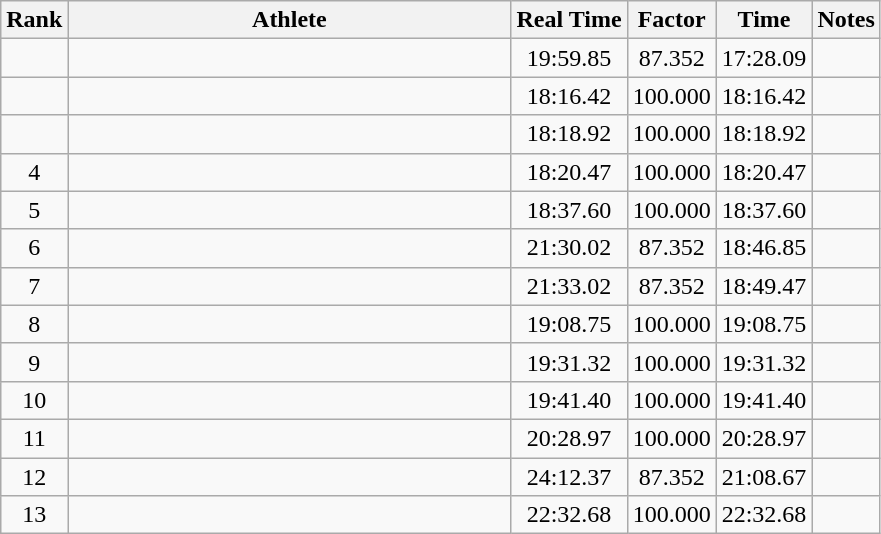<table class="wikitable" style="text-align:center">
<tr>
<th>Rank</th>
<th Style="width:18em">Athlete</th>
<th>Real Time</th>
<th>Factor</th>
<th>Time</th>
<th>Notes</th>
</tr>
<tr>
<td></td>
<td style="text-align:left"></td>
<td>19:59.85</td>
<td>87.352</td>
<td>17:28.09</td>
<td></td>
</tr>
<tr>
<td></td>
<td style="text-align:left"></td>
<td>18:16.42</td>
<td>100.000</td>
<td>18:16.42</td>
<td></td>
</tr>
<tr>
<td></td>
<td style="text-align:left"></td>
<td>18:18.92</td>
<td>100.000</td>
<td>18:18.92</td>
<td></td>
</tr>
<tr>
<td>4</td>
<td style="text-align:left"></td>
<td>18:20.47</td>
<td>100.000</td>
<td>18:20.47</td>
<td></td>
</tr>
<tr>
<td>5</td>
<td style="text-align:left"></td>
<td>18:37.60</td>
<td>100.000</td>
<td>18:37.60</td>
<td></td>
</tr>
<tr>
<td>6</td>
<td style="text-align:left"></td>
<td>21:30.02</td>
<td>87.352</td>
<td>18:46.85</td>
<td></td>
</tr>
<tr>
<td>7</td>
<td style="text-align:left"></td>
<td>21:33.02</td>
<td>87.352</td>
<td>18:49.47</td>
<td></td>
</tr>
<tr>
<td>8</td>
<td style="text-align:left"></td>
<td>19:08.75</td>
<td>100.000</td>
<td>19:08.75</td>
<td></td>
</tr>
<tr>
<td>9</td>
<td style="text-align:left"></td>
<td>19:31.32</td>
<td>100.000</td>
<td>19:31.32</td>
<td></td>
</tr>
<tr>
<td>10</td>
<td style="text-align:left"></td>
<td>19:41.40</td>
<td>100.000</td>
<td>19:41.40</td>
<td></td>
</tr>
<tr>
<td>11</td>
<td style="text-align:left"></td>
<td>20:28.97</td>
<td>100.000</td>
<td>20:28.97</td>
<td></td>
</tr>
<tr>
<td>12</td>
<td style="text-align:left"></td>
<td>24:12.37</td>
<td>87.352</td>
<td>21:08.67</td>
<td></td>
</tr>
<tr>
<td>13</td>
<td style="text-align:left"></td>
<td>22:32.68</td>
<td>100.000</td>
<td>22:32.68</td>
<td></td>
</tr>
</table>
